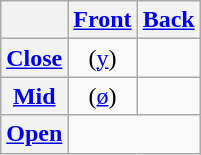<table class="wikitable" style="text-align: center;">
<tr>
<th></th>
<th><a href='#'>Front</a></th>
<th><a href='#'>Back</a></th>
</tr>
<tr>
<th><a href='#'>Close</a></th>
<td> (<a href='#'>y</a>)</td>
<td></td>
</tr>
<tr>
<th><a href='#'>Mid</a></th>
<td> (<a href='#'>ø</a>)</td>
<td></td>
</tr>
<tr>
<th><a href='#'>Open</a></th>
<td colspan="2"></td>
</tr>
</table>
